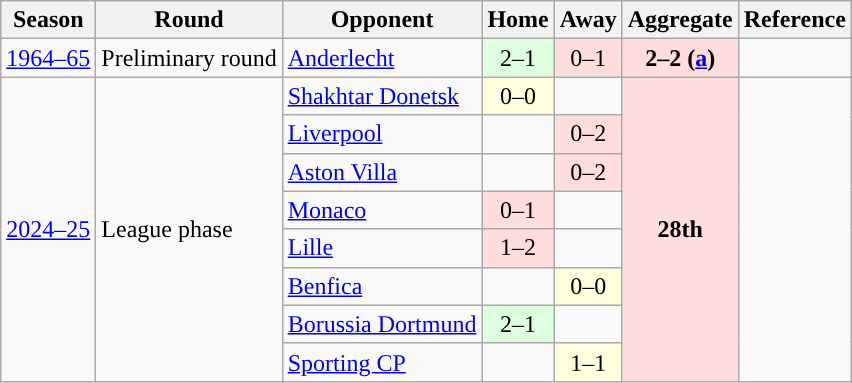<table class="wikitable">
<tr>
<th>Season</th>
<th>Round</th>
<th>Opponent</th>
<th>Home</th>
<th>Away</th>
<th>Aggregate</th>
<th>Reference</th>
</tr>
<tr>
<td><a href='#'>1964–65</a></td>
<td>Preliminary round</td>
<td> <a href='#'>Anderlecht</a></td>
<td style="text-align:center; background:#dfd;">2–1</td>
<td style="text-align:center; background:#fdd;">0–1</td>
<td style="text-align:center; background:#fdd;"><strong>2–2 (<a href='#'>a</a>)</strong></td>
<td style="text-align:center;"></td>
</tr>
<tr>
<td rowspan=8><a href='#'>2024–25</a></td>
<td rowspan=8>League phase</td>
<td> <a href='#'>Shakhtar Donetsk</a></td>
<td style="text-align:center; background:#ffd;">0–0</td>
<td></td>
<td rowspan=8 style="text-align:center; background:#fdd;"><strong>28th</strong></td>
<td rowspan=8 style="text-align:center;"></td>
</tr>
<tr>
<td> <a href='#'>Liverpool</a></td>
<td></td>
<td style="text-align:center; background:#fdd;">0–2</td>
</tr>
<tr>
<td> <a href='#'>Aston Villa</a></td>
<td></td>
<td style="text-align:center; background:#fdd;">0–2</td>
</tr>
<tr>
<td> <a href='#'>Monaco</a></td>
<td style="text-align:center; background:#fdd;">0–1</td>
<td></td>
</tr>
<tr>
<td> <a href='#'>Lille</a></td>
<td style="text-align:center; background:#fdd;">1–2</td>
<td></td>
</tr>
<tr>
<td> <a href='#'>Benfica</a></td>
<td></td>
<td style="text-align:center; background:#ffd;">0–0</td>
</tr>
<tr>
<td> <a href='#'>Borussia Dortmund</a></td>
<td style="text-align:center; background:#dfd;">2–1</td>
<td></td>
</tr>
<tr>
<td> <a href='#'>Sporting CP</a></td>
<td></td>
<td style="text-align:center; background:#ffd;">1–1</td>
</tr>
</table>
